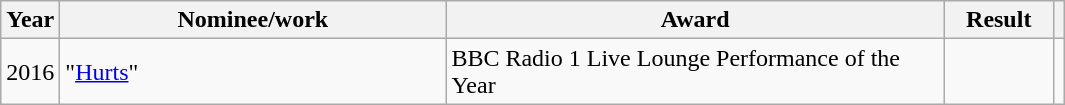<table class="wikitable">
<tr>
<th>Year</th>
<th width="250">Nominee/work</th>
<th width="325">Award</th>
<th width="65">Result</th>
<th></th>
</tr>
<tr>
<td>2016</td>
<td>"<a href='#'>Hurts</a>"</td>
<td>BBC Radio 1 Live Lounge Performance of the Year</td>
<td></td>
<td style="text-align:center;"></td>
</tr>
</table>
